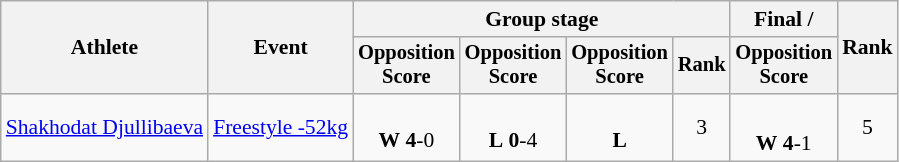<table class="wikitable" style="font-size:90%">
<tr>
<th rowspan=2>Athlete</th>
<th rowspan=2>Event</th>
<th colspan=4>Group stage</th>
<th>Final / </th>
<th rowspan=2>Rank</th>
</tr>
<tr style="font-size:95%">
<th>Opposition<br>Score</th>
<th>Opposition<br>Score</th>
<th>Opposition<br>Score</th>
<th>Rank</th>
<th>Opposition<br>Score</th>
</tr>
<tr align=center>
<td align=left><a href='#'>Shakhodat Djullibaeva</a></td>
<td align=left><a href='#'>Freestyle -52kg</a></td>
<td><br><strong>W</strong> <strong>4</strong>-0</td>
<td><br><strong>L</strong> <strong>0</strong>-4</td>
<td><br><strong>L</strong></td>
<td>3 </td>
<td><br><strong>W</strong> <strong>4</strong>-1 <sup></sup></td>
<td>5</td>
</tr>
</table>
